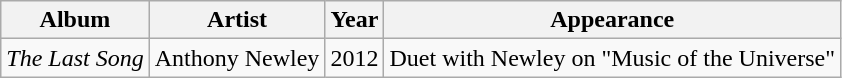<table class="wikitable">
<tr>
<th>Album</th>
<th>Artist</th>
<th>Year</th>
<th>Appearance</th>
</tr>
<tr>
<td><em>The Last Song</em></td>
<td>Anthony Newley</td>
<td>2012</td>
<td>Duet with Newley on "Music of the Universe"</td>
</tr>
</table>
